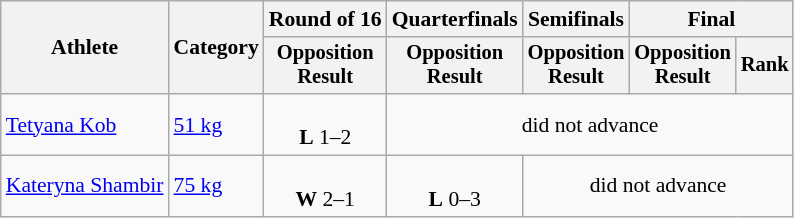<table class="wikitable" style="text-align:center; font-size:90%">
<tr>
<th rowspan=2>Athlete</th>
<th rowspan=2>Category</th>
<th>Round of 16</th>
<th>Quarterfinals</th>
<th>Semifinals</th>
<th colspan=2>Final</th>
</tr>
<tr style="font-size:95%">
<th>Opposition<br>Result</th>
<th>Opposition<br>Result</th>
<th>Opposition<br>Result</th>
<th>Opposition<br>Result</th>
<th>Rank</th>
</tr>
<tr>
<td align=left><a href='#'>Tetyana Kob</a></td>
<td align=left><a href='#'>51 kg</a></td>
<td><br> <strong>L</strong> 1–2</td>
<td colspan=4>did not advance</td>
</tr>
<tr>
<td align=left><a href='#'>Kateryna Shambir</a></td>
<td align=left><a href='#'>75 kg</a></td>
<td><br> <strong>W</strong> 2–1</td>
<td><br> <strong>L</strong> 0–3</td>
<td colspan=4>did not advance</td>
</tr>
</table>
